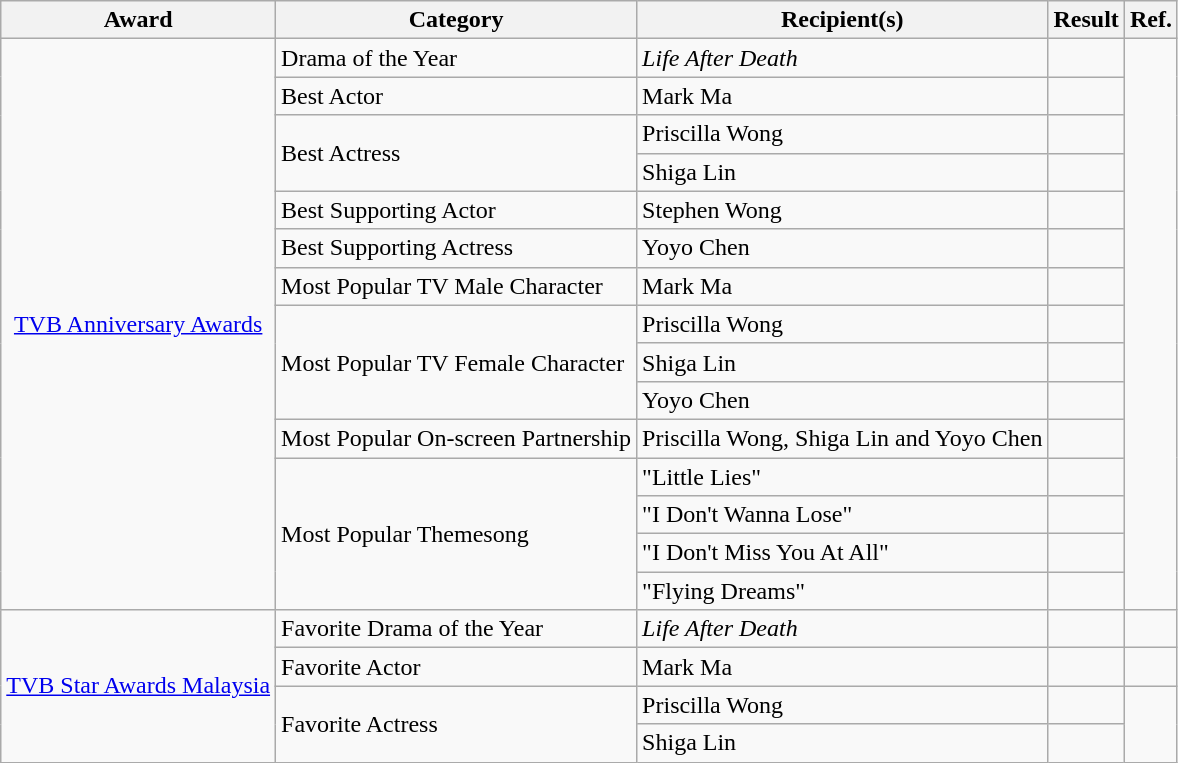<table class="wikitable">
<tr>
<th>Award</th>
<th>Category</th>
<th>Recipient(s)</th>
<th>Result</th>
<th>Ref.</th>
</tr>
<tr>
<td rowspan="15"style="text-align:center;"><a href='#'>TVB Anniversary Awards</a></td>
<td>Drama of the Year</td>
<td><em>Life After Death</em></td>
<td></td>
<td rowspan="15"></td>
</tr>
<tr>
<td>Best Actor</td>
<td>Mark Ma</td>
<td></td>
</tr>
<tr>
<td rowspan="2">Best Actress</td>
<td>Priscilla Wong</td>
<td></td>
</tr>
<tr>
<td>Shiga Lin</td>
<td></td>
</tr>
<tr>
<td>Best Supporting Actor</td>
<td>Stephen Wong</td>
<td></td>
</tr>
<tr>
<td>Best Supporting Actress</td>
<td>Yoyo Chen</td>
<td></td>
</tr>
<tr>
<td>Most Popular TV Male Character</td>
<td>Mark Ma</td>
<td></td>
</tr>
<tr>
<td rowspan="3">Most Popular TV Female Character</td>
<td>Priscilla Wong</td>
<td></td>
</tr>
<tr>
<td>Shiga Lin</td>
<td></td>
</tr>
<tr>
<td>Yoyo Chen</td>
<td></td>
</tr>
<tr>
<td>Most Popular On-screen Partnership</td>
<td>Priscilla Wong, Shiga Lin and Yoyo Chen</td>
<td></td>
</tr>
<tr>
<td rowspan="4">Most Popular Themesong</td>
<td>"Little Lies"</td>
<td></td>
</tr>
<tr>
<td>"I Don't Wanna Lose"</td>
<td></td>
</tr>
<tr>
<td>"I Don't Miss You At All"</td>
<td></td>
</tr>
<tr>
<td>"Flying Dreams"</td>
<td></td>
</tr>
<tr>
<td rowspan="4" style="text-align:center;"><a href='#'>TVB Star Awards Malaysia</a></td>
<td>Favorite Drama of the Year</td>
<td><em>Life After Death</em></td>
<td></td>
<td></td>
</tr>
<tr>
<td>Favorite Actor</td>
<td>Mark Ma</td>
<td></td>
<td></td>
</tr>
<tr>
<td rowspan="2">Favorite Actress</td>
<td>Priscilla Wong</td>
<td></td>
<td rowspan="2"></td>
</tr>
<tr>
<td>Shiga Lin</td>
<td></td>
</tr>
</table>
